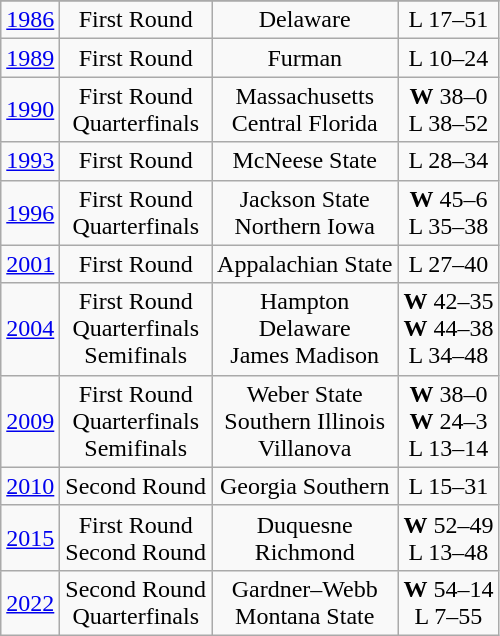<table class="wikitable" style="text-align:center;">
<tr>
</tr>
<tr>
<td><a href='#'>1986</a></td>
<td>First Round</td>
<td>Delaware</td>
<td>L 17–51</td>
</tr>
<tr>
<td><a href='#'>1989</a></td>
<td>First Round</td>
<td>Furman</td>
<td>L 10–24</td>
</tr>
<tr>
<td><a href='#'>1990</a></td>
<td>First Round<br>Quarterfinals</td>
<td>Massachusetts<br>Central Florida</td>
<td><strong>W</strong> 38–0<br> L 38–52</td>
</tr>
<tr>
<td><a href='#'>1993</a></td>
<td>First Round</td>
<td>McNeese State</td>
<td>L 28–34</td>
</tr>
<tr>
<td><a href='#'>1996</a></td>
<td>First Round<br>Quarterfinals</td>
<td>Jackson State<br>Northern Iowa</td>
<td><strong>W</strong> 45–6<br>L 35–38</td>
</tr>
<tr>
<td><a href='#'>2001</a></td>
<td>First Round</td>
<td>Appalachian State</td>
<td>L 27–40</td>
</tr>
<tr>
<td><a href='#'>2004</a></td>
<td>First Round<br>Quarterfinals<br>Semifinals</td>
<td>Hampton<br>Delaware<br>James Madison</td>
<td><strong>W</strong> 42–35<br><strong>W</strong> 44–38<br>L 34–48</td>
</tr>
<tr>
<td><a href='#'>2009</a></td>
<td>First Round<br>Quarterfinals<br>Semifinals</td>
<td>Weber State<br>Southern Illinois<br>Villanova</td>
<td><strong>W</strong> 38–0<br><strong>W</strong> 24–3<br>L 13–14</td>
</tr>
<tr>
<td><a href='#'>2010</a></td>
<td>Second Round</td>
<td>Georgia Southern</td>
<td>L 15–31</td>
</tr>
<tr>
<td><a href='#'>2015</a></td>
<td>First Round<br>Second Round</td>
<td>Duquesne<br>Richmond</td>
<td><strong>W</strong> 52–49<br>L 13–48</td>
</tr>
<tr>
<td><a href='#'>2022</a></td>
<td>Second Round<br>Quarterfinals</td>
<td>Gardner–Webb<br>Montana State</td>
<td><strong>W</strong> 54–14<br>L 7–55</td>
</tr>
</table>
